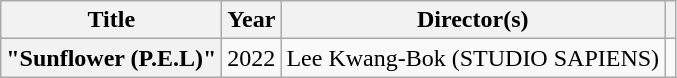<table class="wikitable plainrowheaders">
<tr>
<th scope="col">Title</th>
<th scope="col">Year</th>
<th scope="col">Director(s)</th>
<th scope="col" class="unsortable"></th>
</tr>
<tr>
<th scope="row">"Sunflower (P.E.L)"</th>
<td>2022</td>
<td>Lee Kwang-Bok (STUDIO SAPIENS)</td>
<td></td>
</tr>
</table>
